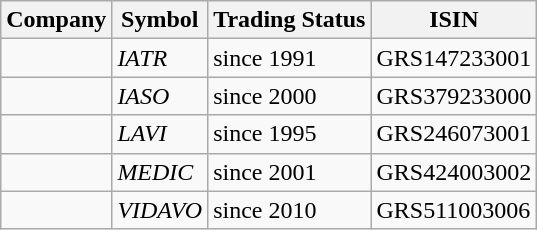<table class="wikitable">
<tr>
<th>Company</th>
<th>Symbol</th>
<th>Trading Status</th>
<th>ISIN</th>
</tr>
<tr>
<td></td>
<td><em>IATR</em></td>
<td>since 1991</td>
<td>GRS147233001</td>
</tr>
<tr>
<td></td>
<td><em>IASO</em></td>
<td>since 2000</td>
<td>GRS379233000</td>
</tr>
<tr>
<td></td>
<td><em>LAVI</em></td>
<td>since 1995</td>
<td>GRS246073001</td>
</tr>
<tr>
<td></td>
<td><em>MEDIC</em></td>
<td>since 2001</td>
<td>GRS424003002</td>
</tr>
<tr>
<td></td>
<td><em>VIDAVO</em></td>
<td>since 2010</td>
<td>GRS511003006</td>
</tr>
</table>
